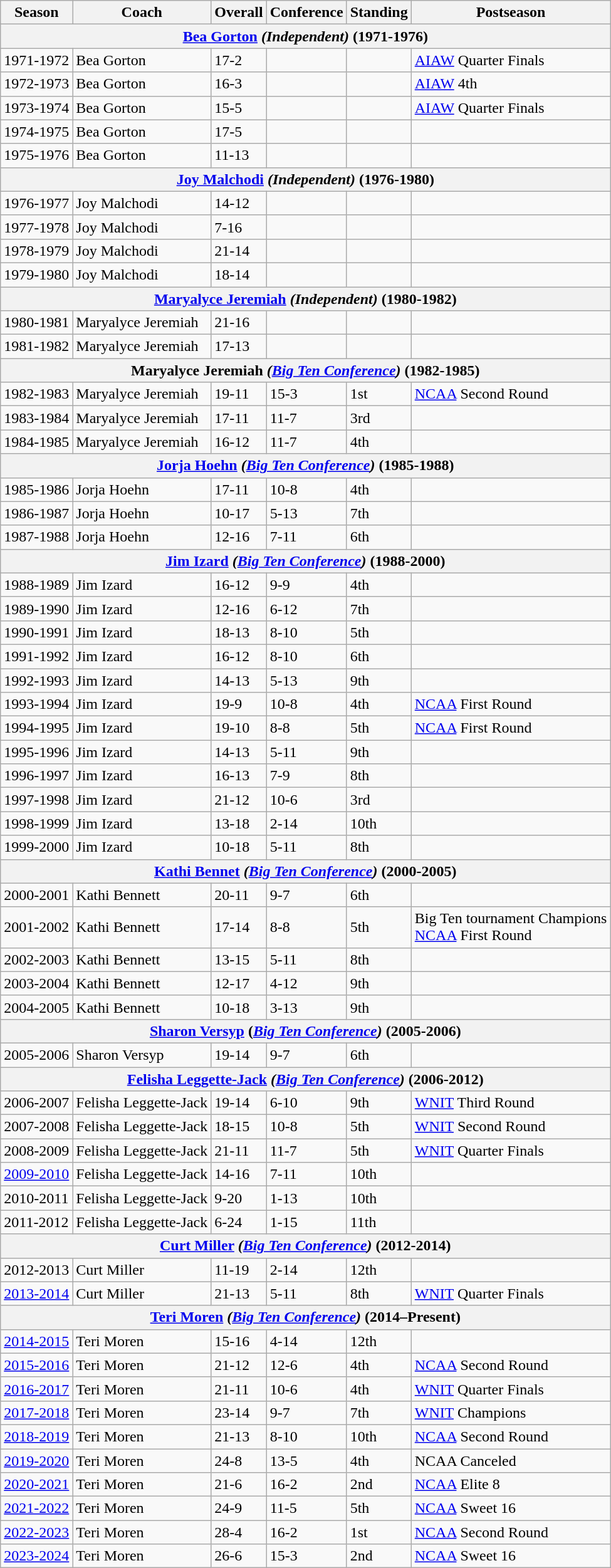<table class="wikitable">
<tr>
<th><strong>Season</strong></th>
<th><strong>Coach</strong></th>
<th><strong>Overall</strong></th>
<th><strong>Conference</strong></th>
<th><strong>Standing</strong></th>
<th><strong>Postseason</strong></th>
</tr>
<tr>
<th colspan="6"><a href='#'>Bea Gorton</a> <em>(Independent)</em> (1971-1976)</th>
</tr>
<tr>
<td>1971-1972</td>
<td>Bea Gorton</td>
<td>17-2</td>
<td></td>
<td></td>
<td><a href='#'>AIAW</a> Quarter Finals</td>
</tr>
<tr>
<td>1972-1973</td>
<td>Bea Gorton</td>
<td>16-3</td>
<td></td>
<td></td>
<td><a href='#'>AIAW</a> 4th</td>
</tr>
<tr>
<td>1973-1974</td>
<td>Bea Gorton</td>
<td>15-5</td>
<td></td>
<td></td>
<td><a href='#'>AIAW</a> Quarter Finals</td>
</tr>
<tr>
<td>1974-1975</td>
<td>Bea Gorton</td>
<td>17-5</td>
<td></td>
<td></td>
<td></td>
</tr>
<tr>
<td>1975-1976</td>
<td>Bea Gorton</td>
<td>11-13</td>
<td></td>
<td></td>
<td></td>
</tr>
<tr>
<th colspan="6"><a href='#'>Joy Malchodi</a> <em>(Independent)</em> (1976-1980)</th>
</tr>
<tr>
<td>1976-1977</td>
<td>Joy Malchodi</td>
<td>14-12</td>
<td></td>
<td></td>
<td></td>
</tr>
<tr>
<td>1977-1978</td>
<td>Joy Malchodi</td>
<td>7-16</td>
<td></td>
<td></td>
<td></td>
</tr>
<tr>
<td>1978-1979</td>
<td>Joy Malchodi</td>
<td>21-14</td>
<td></td>
<td></td>
<td></td>
</tr>
<tr>
<td>1979-1980</td>
<td>Joy Malchodi</td>
<td>18-14</td>
<td></td>
<td></td>
<td></td>
</tr>
<tr>
<th colspan="6"><a href='#'>Maryalyce Jeremiah</a> <em>(Independent)</em> (1980-1982)</th>
</tr>
<tr>
<td>1980-1981</td>
<td>Maryalyce Jeremiah</td>
<td>21-16</td>
<td></td>
<td></td>
<td></td>
</tr>
<tr>
<td>1981-1982</td>
<td>Maryalyce Jeremiah</td>
<td>17-13</td>
<td></td>
<td></td>
<td></td>
</tr>
<tr>
<th colspan="6">Maryalyce Jeremiah <em>(<a href='#'>Big Ten Conference</a>)</em> (1982-1985)</th>
</tr>
<tr>
<td>1982-1983</td>
<td>Maryalyce Jeremiah</td>
<td>19-11</td>
<td>15-3</td>
<td>1st</td>
<td><a href='#'>NCAA</a> Second Round</td>
</tr>
<tr>
<td>1983-1984</td>
<td>Maryalyce Jeremiah</td>
<td>17-11</td>
<td>11-7</td>
<td>3rd</td>
<td></td>
</tr>
<tr>
<td>1984-1985</td>
<td>Maryalyce Jeremiah</td>
<td>16-12</td>
<td>11-7</td>
<td>4th</td>
<td></td>
</tr>
<tr>
<th colspan="6"><a href='#'>Jorja Hoehn</a> <em>(<a href='#'>Big Ten Conference</a>)</em> (1985-1988)</th>
</tr>
<tr>
<td>1985-1986</td>
<td>Jorja Hoehn</td>
<td>17-11</td>
<td>10-8</td>
<td>4th</td>
<td></td>
</tr>
<tr>
<td>1986-1987</td>
<td>Jorja Hoehn</td>
<td>10-17</td>
<td>5-13</td>
<td>7th</td>
<td></td>
</tr>
<tr>
<td>1987-1988</td>
<td>Jorja Hoehn</td>
<td>12-16</td>
<td>7-11</td>
<td>6th</td>
<td></td>
</tr>
<tr>
<th colspan="6"><a href='#'>Jim Izard</a> <em>(<a href='#'>Big Ten Conference</a>)</em> (1988-2000)</th>
</tr>
<tr>
<td>1988-1989</td>
<td>Jim Izard</td>
<td>16-12</td>
<td>9-9</td>
<td>4th</td>
<td></td>
</tr>
<tr>
<td>1989-1990</td>
<td>Jim Izard</td>
<td>12-16</td>
<td>6-12</td>
<td>7th</td>
<td></td>
</tr>
<tr>
<td>1990-1991</td>
<td>Jim Izard</td>
<td>18-13</td>
<td>8-10</td>
<td>5th</td>
<td></td>
</tr>
<tr>
<td>1991-1992</td>
<td>Jim Izard</td>
<td>16-12</td>
<td>8-10</td>
<td>6th</td>
<td></td>
</tr>
<tr>
<td>1992-1993</td>
<td>Jim Izard</td>
<td>14-13</td>
<td>5-13</td>
<td>9th</td>
<td></td>
</tr>
<tr>
<td>1993-1994</td>
<td>Jim Izard</td>
<td>19-9</td>
<td>10-8</td>
<td>4th</td>
<td><a href='#'>NCAA</a> First Round</td>
</tr>
<tr>
<td>1994-1995</td>
<td>Jim Izard</td>
<td>19-10</td>
<td>8-8</td>
<td>5th</td>
<td><a href='#'>NCAA</a> First Round</td>
</tr>
<tr>
<td>1995-1996</td>
<td>Jim Izard</td>
<td>14-13</td>
<td>5-11</td>
<td>9th</td>
<td></td>
</tr>
<tr>
<td>1996-1997</td>
<td>Jim Izard</td>
<td>16-13</td>
<td>7-9</td>
<td>8th</td>
<td></td>
</tr>
<tr>
<td>1997-1998</td>
<td>Jim Izard</td>
<td>21-12</td>
<td>10-6</td>
<td>3rd</td>
<td></td>
</tr>
<tr>
<td>1998-1999</td>
<td>Jim Izard</td>
<td>13-18</td>
<td>2-14</td>
<td>10th</td>
<td></td>
</tr>
<tr>
<td>1999-2000</td>
<td>Jim Izard</td>
<td>10-18</td>
<td>5-11</td>
<td>8th</td>
<td></td>
</tr>
<tr>
<th colspan="6"><a href='#'>Kathi Bennet</a> <em>(<a href='#'>Big Ten Conference</a>)</em> (2000-2005)</th>
</tr>
<tr>
<td>2000-2001</td>
<td>Kathi Bennett</td>
<td>20-11</td>
<td>9-7</td>
<td>6th</td>
<td></td>
</tr>
<tr>
<td>2001-2002</td>
<td>Kathi Bennett</td>
<td>17-14</td>
<td>8-8</td>
<td>5th</td>
<td>Big Ten tournament Champions<br><a href='#'>NCAA</a> First Round</td>
</tr>
<tr>
<td>2002-2003</td>
<td>Kathi Bennett</td>
<td>13-15</td>
<td>5-11</td>
<td>8th</td>
<td></td>
</tr>
<tr>
<td>2003-2004</td>
<td>Kathi Bennett</td>
<td>12-17</td>
<td>4-12</td>
<td>9th</td>
<td></td>
</tr>
<tr>
<td>2004-2005</td>
<td>Kathi Bennett</td>
<td>10-18</td>
<td>3-13</td>
<td>9th</td>
<td></td>
</tr>
<tr>
<th colspan="6"><a href='#'>Sharon Versyp</a> (<em><a href='#'>Big Ten Conference</a>)</em> (2005-2006)</th>
</tr>
<tr>
<td>2005-2006</td>
<td>Sharon Versyp</td>
<td>19-14</td>
<td>9-7</td>
<td>6th</td>
<td></td>
</tr>
<tr>
<th colspan="6"><a href='#'>Felisha Leggette-Jack</a> <em>(<a href='#'>Big Ten Conference</a>)</em> (2006-2012)</th>
</tr>
<tr>
<td>2006-2007</td>
<td>Felisha Leggette-Jack</td>
<td>19-14</td>
<td>6-10</td>
<td>9th</td>
<td><a href='#'>WNIT</a> Third Round</td>
</tr>
<tr>
<td>2007-2008</td>
<td>Felisha Leggette-Jack</td>
<td>18-15</td>
<td>10-8</td>
<td>5th</td>
<td><a href='#'>WNIT</a> Second Round</td>
</tr>
<tr>
<td>2008-2009</td>
<td>Felisha Leggette-Jack</td>
<td>21-11</td>
<td>11-7</td>
<td>5th</td>
<td><a href='#'>WNIT</a> Quarter Finals</td>
</tr>
<tr>
<td><a href='#'>2009-2010</a></td>
<td>Felisha Leggette-Jack</td>
<td>14-16</td>
<td>7-11</td>
<td>10th</td>
<td></td>
</tr>
<tr>
<td>2010-2011</td>
<td>Felisha Leggette-Jack</td>
<td>9-20</td>
<td>1-13</td>
<td>10th</td>
<td></td>
</tr>
<tr>
<td>2011-2012</td>
<td>Felisha Leggette-Jack</td>
<td>6-24</td>
<td>1-15</td>
<td>11th</td>
<td></td>
</tr>
<tr>
<th colspan="6"><a href='#'>Curt Miller</a> <em>(<a href='#'>Big Ten Conference</a>)</em> (2012-2014)</th>
</tr>
<tr>
<td>2012-2013</td>
<td>Curt Miller</td>
<td>11-19</td>
<td>2-14</td>
<td>12th</td>
<td></td>
</tr>
<tr>
<td><a href='#'>2013-2014</a></td>
<td>Curt Miller</td>
<td>21-13</td>
<td>5-11</td>
<td>8th</td>
<td><a href='#'>WNIT</a> Quarter Finals</td>
</tr>
<tr>
<th colspan="6"><a href='#'>Teri Moren</a> <em>(<a href='#'>Big Ten Conference</a>)</em> (2014–Present)</th>
</tr>
<tr>
<td><a href='#'>2014-2015</a></td>
<td>Teri Moren</td>
<td>15-16</td>
<td>4-14</td>
<td>12th</td>
<td></td>
</tr>
<tr>
<td><a href='#'>2015-2016</a></td>
<td>Teri Moren</td>
<td>21-12</td>
<td>12-6</td>
<td>4th</td>
<td><a href='#'>NCAA</a> Second Round</td>
</tr>
<tr>
<td><a href='#'>2016-2017</a></td>
<td>Teri Moren</td>
<td>21-11</td>
<td>10-6</td>
<td>4th</td>
<td><a href='#'>WNIT</a> Quarter Finals</td>
</tr>
<tr>
<td><a href='#'>2017-2018</a></td>
<td>Teri Moren</td>
<td>23-14</td>
<td>9-7</td>
<td>7th</td>
<td><a href='#'>WNIT</a> Champions</td>
</tr>
<tr>
<td><a href='#'>2018-2019</a></td>
<td>Teri Moren</td>
<td>21-13</td>
<td>8-10</td>
<td>10th</td>
<td><a href='#'>NCAA</a> Second Round</td>
</tr>
<tr>
<td><a href='#'>2019-2020</a></td>
<td>Teri Moren</td>
<td>24-8</td>
<td>13-5</td>
<td>4th</td>
<td>NCAA Canceled</td>
</tr>
<tr>
<td><a href='#'>2020-2021</a></td>
<td>Teri Moren</td>
<td>21-6</td>
<td>16-2</td>
<td>2nd</td>
<td><a href='#'>NCAA</a> Elite 8</td>
</tr>
<tr>
<td><a href='#'>2021-2022</a></td>
<td>Teri Moren</td>
<td>24-9</td>
<td>11-5</td>
<td>5th</td>
<td><a href='#'>NCAA</a> Sweet 16</td>
</tr>
<tr>
<td><a href='#'>2022-2023</a></td>
<td>Teri Moren</td>
<td>28-4</td>
<td>16-2</td>
<td>1st</td>
<td><a href='#'>NCAA</a> Second Round</td>
</tr>
<tr>
<td><a href='#'>2023-2024</a></td>
<td>Teri Moren</td>
<td>26-6</td>
<td>15-3</td>
<td>2nd</td>
<td><a href='#'>NCAA</a> Sweet 16</td>
</tr>
</table>
